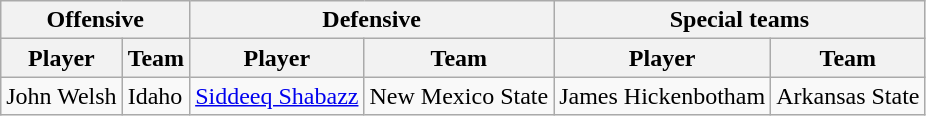<table class="wikitable">
<tr>
<th colspan="2">Offensive</th>
<th colspan="2">Defensive</th>
<th colspan="2">Special teams</th>
</tr>
<tr>
<th>Player</th>
<th>Team</th>
<th>Player</th>
<th>Team</th>
<th>Player</th>
<th>Team</th>
</tr>
<tr>
<td>John Welsh</td>
<td>Idaho</td>
<td><a href='#'>Siddeeq Shabazz</a></td>
<td>New Mexico State</td>
<td>James Hickenbotham</td>
<td>Arkansas State</td>
</tr>
</table>
